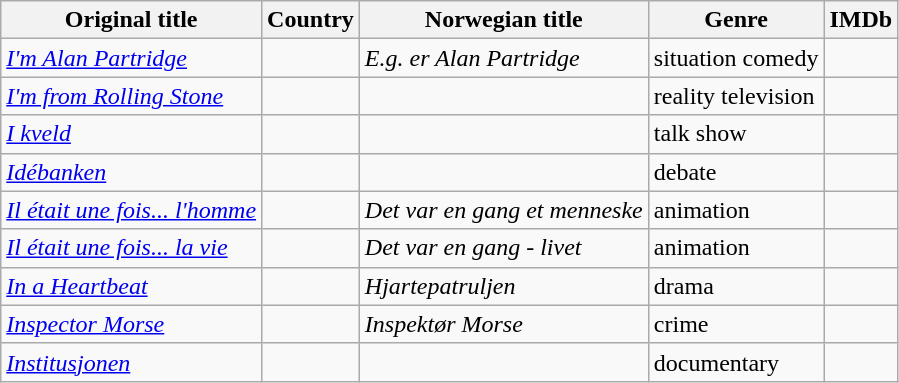<table class="wikitable">
<tr>
<th>Original title</th>
<th>Country</th>
<th>Norwegian title</th>
<th>Genre</th>
<th>IMDb</th>
</tr>
<tr>
<td><em><a href='#'>I'm Alan Partridge</a></em></td>
<td></td>
<td><em>E.g. er Alan Partridge</em></td>
<td>situation comedy</td>
<td></td>
</tr>
<tr>
<td><em><a href='#'>I'm from Rolling Stone</a></em></td>
<td></td>
<td></td>
<td>reality television</td>
<td></td>
</tr>
<tr>
<td><em><a href='#'>I kveld</a></em></td>
<td></td>
<td></td>
<td>talk show</td>
<td></td>
</tr>
<tr>
<td><em><a href='#'>Idébanken</a></em></td>
<td></td>
<td></td>
<td>debate</td>
<td></td>
</tr>
<tr>
<td><em><a href='#'>Il était une fois... l'homme</a></em></td>
<td></td>
<td><em>Det var en gang et menneske</em></td>
<td>animation</td>
<td></td>
</tr>
<tr>
<td><em><a href='#'>Il était une fois... la vie</a></em></td>
<td></td>
<td><em>Det var en gang - livet</em></td>
<td>animation</td>
<td></td>
</tr>
<tr>
<td><em><a href='#'>In a Heartbeat</a></em></td>
<td> </td>
<td><em>Hjartepatruljen</em></td>
<td>drama</td>
<td></td>
</tr>
<tr>
<td><em><a href='#'>Inspector Morse</a></em></td>
<td></td>
<td><em>Inspektør Morse</em></td>
<td>crime</td>
<td></td>
</tr>
<tr>
<td><em><a href='#'>Institusjonen</a></em></td>
<td></td>
<td></td>
<td>documentary</td>
<td></td>
</tr>
</table>
